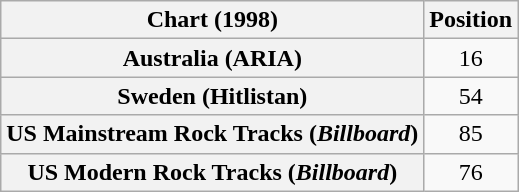<table class="wikitable sortable plainrowheaders" style="text-align:center">
<tr>
<th scope="col">Chart (1998)</th>
<th scope="col">Position</th>
</tr>
<tr>
<th scope="row">Australia (ARIA)</th>
<td>16</td>
</tr>
<tr>
<th scope="row">Sweden (Hitlistan)</th>
<td>54</td>
</tr>
<tr>
<th scope="row">US Mainstream Rock Tracks (<em>Billboard</em>)</th>
<td>85</td>
</tr>
<tr>
<th scope="row">US Modern Rock Tracks (<em>Billboard</em>)</th>
<td>76</td>
</tr>
</table>
